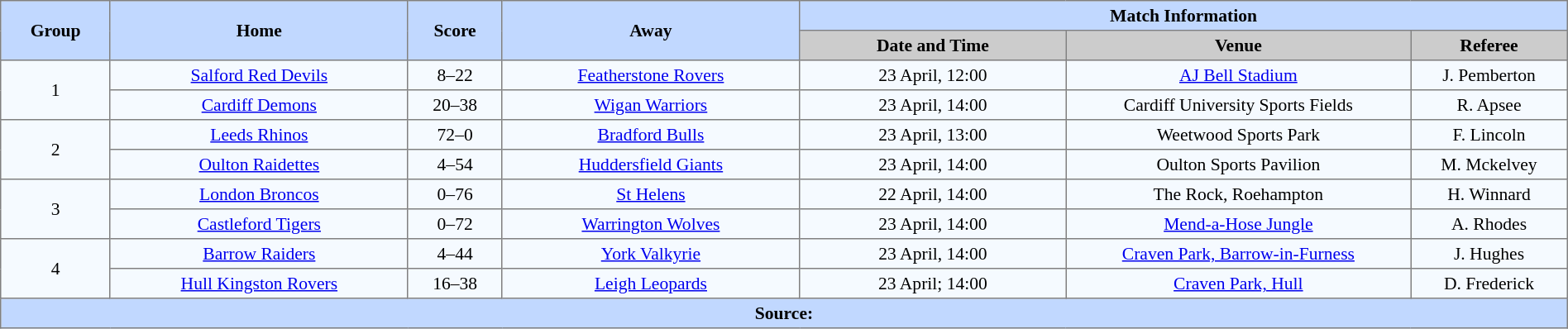<table border=1 style="border-collapse:collapse; font-size:90%; text-align:center"; cellpadding=3 cellspacing=0 width=100%>
<tr bgcolor="#c1d8ff">
<th rowspan=2 width=7%>Group</th>
<th rowspan=2 width=19%>Home</th>
<th rowspan=2 width=6%>Score</th>
<th rowspan=2 width=19%>Away</th>
<th colspan=3>Match Information</th>
</tr>
<tr bgcolor="#cccccc">
<th width=17%>Date and Time</th>
<th width=22%>Venue</th>
<th width=10%>Referee</th>
</tr>
<tr bgcolor=#f5faff>
<td rowspan=2>1</td>
<td><a href='#'>Salford Red Devils</a></td>
<td>8–22</td>
<td><a href='#'>Featherstone Rovers</a></td>
<td>23 April, 12:00</td>
<td><a href='#'>AJ Bell Stadium</a></td>
<td>J. Pemberton</td>
</tr>
<tr bgcolor=#f5faff>
<td><a href='#'>Cardiff Demons</a></td>
<td>20–38</td>
<td><a href='#'>Wigan Warriors</a></td>
<td>23 April, 14:00</td>
<td>Cardiff University Sports Fields</td>
<td>R. Apsee</td>
</tr>
<tr bgcolor=#f5faff>
<td rowspan=2>2</td>
<td><a href='#'>Leeds Rhinos</a></td>
<td>72–0</td>
<td><a href='#'>Bradford Bulls</a></td>
<td>23 April, 13:00</td>
<td>Weetwood Sports Park</td>
<td>F. Lincoln</td>
</tr>
<tr bgcolor=#f5faff>
<td><a href='#'>Oulton Raidettes</a></td>
<td>4–54</td>
<td><a href='#'>Huddersfield Giants</a></td>
<td>23 April, 14:00</td>
<td>Oulton Sports Pavilion</td>
<td>M. Mckelvey</td>
</tr>
<tr bgcolor=#f5faff>
<td rowspan=2>3</td>
<td><a href='#'>London Broncos</a></td>
<td>0–76</td>
<td><a href='#'>St Helens</a></td>
<td>22 April, 14:00</td>
<td>The Rock, Roehampton</td>
<td>H. Winnard</td>
</tr>
<tr bgcolor=#f5faff>
<td><a href='#'>Castleford Tigers</a></td>
<td>0–72</td>
<td><a href='#'>Warrington Wolves</a></td>
<td>23 April, 14:00</td>
<td><a href='#'>Mend-a-Hose Jungle</a></td>
<td>A. Rhodes</td>
</tr>
<tr bgcolor=#f5faff>
<td rowspan=2>4</td>
<td><a href='#'>Barrow Raiders</a></td>
<td>4–44</td>
<td><a href='#'>York Valkyrie</a></td>
<td>23 April, 14:00</td>
<td><a href='#'>Craven Park, Barrow-in-Furness</a></td>
<td>J. Hughes</td>
</tr>
<tr bgcolor=#f5faff>
<td><a href='#'>Hull Kingston Rovers</a></td>
<td>16–38</td>
<td><a href='#'>Leigh Leopards</a></td>
<td>23 April; 14:00</td>
<td><a href='#'>Craven Park, Hull</a></td>
<td>D. Frederick</td>
</tr>
<tr bgcolor=#c1d8ff>
<th colspan=7>Source:</th>
</tr>
</table>
